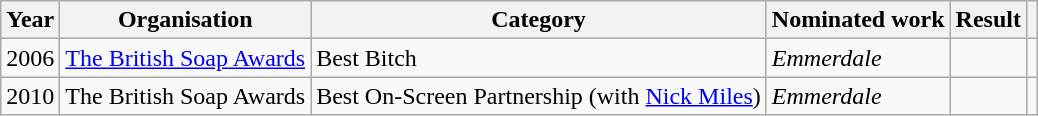<table class="wikitable">
<tr>
<th>Year</th>
<th>Organisation</th>
<th>Category</th>
<th>Nominated work</th>
<th>Result</th>
<th></th>
</tr>
<tr>
<td>2006</td>
<td><a href='#'>The British Soap Awards</a></td>
<td>Best Bitch</td>
<td><em>Emmerdale</em></td>
<td></td>
<td align="center"></td>
</tr>
<tr>
<td>2010</td>
<td>The British Soap Awards</td>
<td>Best On-Screen Partnership (with <a href='#'>Nick Miles</a>)</td>
<td><em>Emmerdale</em></td>
<td></td>
<td align="center"></td>
</tr>
</table>
